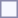<table style="border:1px solid #8888aa; background-color:#f7f8ff; padding:5px; font-size:95%; margin: 0px 12px 12px 0px;">
</table>
